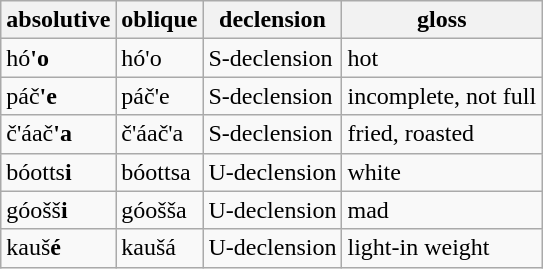<table class="wikitable">
<tr>
<th>absolutive</th>
<th>oblique</th>
<th>declension</th>
<th>gloss</th>
</tr>
<tr>
<td>hó<strong>'o</strong></td>
<td>hó'o</td>
<td>S-declension</td>
<td>hot</td>
</tr>
<tr>
<td>páč<strong>'e</strong></td>
<td>páč'e</td>
<td>S-declension</td>
<td>incomplete, not full</td>
</tr>
<tr>
<td>č'áač<strong>'a</strong></td>
<td>č'áač'a</td>
<td>S-declension</td>
<td>fried, roasted</td>
</tr>
<tr>
<td>bóotts<strong>i</strong></td>
<td>bóottsa</td>
<td>U-declension</td>
<td>white</td>
</tr>
<tr>
<td>góošš<strong>i</strong></td>
<td>góošša</td>
<td>U-declension</td>
<td>mad</td>
</tr>
<tr>
<td>kauš<strong>é</strong></td>
<td>kaušá</td>
<td>U-declension</td>
<td>light-in weight</td>
</tr>
</table>
